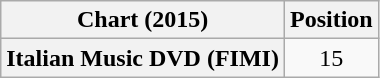<table class="wikitable plainrowheaders" style="text-align:center">
<tr>
<th scope="col">Chart (2015)</th>
<th scope="col">Position</th>
</tr>
<tr>
<th scope="row">Italian Music DVD (FIMI)</th>
<td>15</td>
</tr>
</table>
